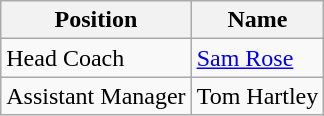<table class="wikitable">
<tr>
<th>Position</th>
<th>Name</th>
</tr>
<tr>
<td>Head Coach</td>
<td><a href='#'>Sam Rose</a></td>
</tr>
<tr>
<td>Assistant Manager</td>
<td>Tom Hartley</td>
</tr>
</table>
